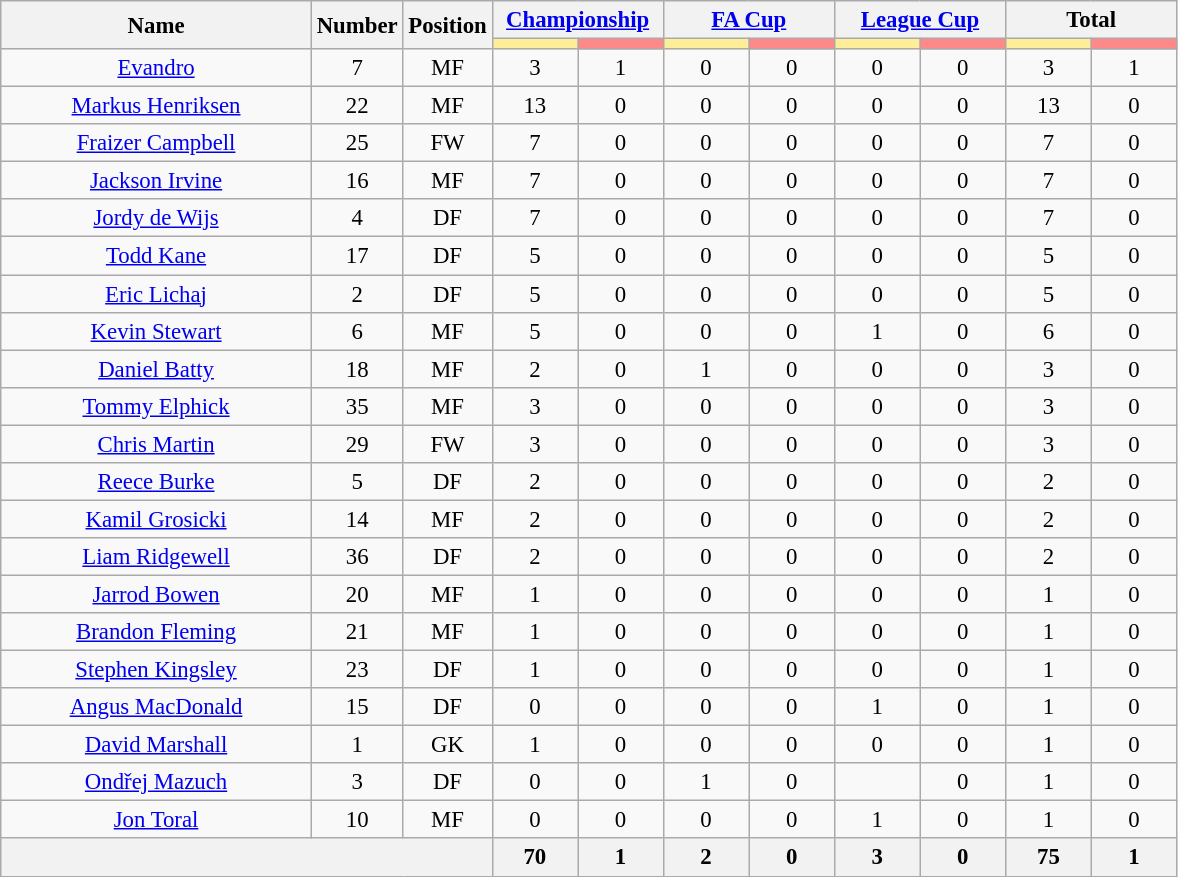<table class="wikitable" style="font-size: 95%; text-align: center;">
<tr>
<th rowspan="2;" style="width:200px;">Name</th>
<th rowspan=2>Number</th>
<th rowspan=2>Position</th>
<th colspan=2><a href='#'>Championship</a></th>
<th colspan=2><a href='#'>FA Cup</a></th>
<th colspan=2><a href='#'>League Cup</a></th>
<th colspan=2>Total</th>
</tr>
<tr>
<th style="width:50px; background:#fe9;"></th>
<th style="width:50px; background:#ff8888;"></th>
<th style="width:50px; background:#fe9;"></th>
<th style="width:50px; background:#ff8888;"></th>
<th style="width:50px; background:#fe9;"></th>
<th style="width:50px; background:#ff8888;"></th>
<th style="width:50px; background:#fe9;"></th>
<th style="width:50px; background:#ff8888;"></th>
</tr>
<tr>
<td> <a href='#'>Evandro</a></td>
<td>7</td>
<td>MF</td>
<td>3</td>
<td>1</td>
<td>0</td>
<td>0</td>
<td>0</td>
<td>0</td>
<td>3</td>
<td>1</td>
</tr>
<tr>
<td> <a href='#'>Markus Henriksen</a></td>
<td>22</td>
<td>MF</td>
<td>13</td>
<td>0</td>
<td>0</td>
<td>0</td>
<td>0</td>
<td>0</td>
<td>13</td>
<td>0</td>
</tr>
<tr>
<td> <a href='#'>Fraizer Campbell</a></td>
<td>25</td>
<td>FW</td>
<td>7</td>
<td>0</td>
<td>0</td>
<td>0</td>
<td>0</td>
<td>0</td>
<td>7</td>
<td>0</td>
</tr>
<tr>
<td> <a href='#'>Jackson Irvine</a></td>
<td>16</td>
<td>MF</td>
<td>7</td>
<td>0</td>
<td>0</td>
<td>0</td>
<td>0</td>
<td>0</td>
<td>7</td>
<td>0</td>
</tr>
<tr>
<td> <a href='#'>Jordy de Wijs</a></td>
<td>4</td>
<td>DF</td>
<td>7</td>
<td>0</td>
<td>0</td>
<td>0</td>
<td>0</td>
<td>0</td>
<td>7</td>
<td>0</td>
</tr>
<tr>
<td> <a href='#'>Todd Kane</a></td>
<td>17</td>
<td>DF</td>
<td>5</td>
<td>0</td>
<td>0</td>
<td>0</td>
<td>0</td>
<td>0</td>
<td>5</td>
<td>0</td>
</tr>
<tr>
<td> <a href='#'>Eric Lichaj</a></td>
<td>2</td>
<td>DF</td>
<td>5</td>
<td>0</td>
<td>0</td>
<td>0</td>
<td>0</td>
<td>0</td>
<td>5</td>
<td>0</td>
</tr>
<tr>
<td> <a href='#'>Kevin Stewart</a></td>
<td>6</td>
<td>MF</td>
<td>5</td>
<td>0</td>
<td>0</td>
<td>0</td>
<td>1</td>
<td>0</td>
<td>6</td>
<td>0</td>
</tr>
<tr>
<td> <a href='#'>Daniel Batty</a></td>
<td>18</td>
<td>MF</td>
<td>2</td>
<td>0</td>
<td>1</td>
<td>0</td>
<td>0</td>
<td>0</td>
<td>3</td>
<td>0</td>
</tr>
<tr>
<td> <a href='#'>Tommy Elphick</a></td>
<td>35</td>
<td>MF</td>
<td>3</td>
<td>0</td>
<td>0</td>
<td>0</td>
<td>0</td>
<td>0</td>
<td>3</td>
<td>0</td>
</tr>
<tr>
<td> <a href='#'>Chris Martin</a></td>
<td>29</td>
<td>FW</td>
<td>3</td>
<td>0</td>
<td>0</td>
<td>0</td>
<td>0</td>
<td>0</td>
<td>3</td>
<td>0</td>
</tr>
<tr>
<td> <a href='#'>Reece Burke</a></td>
<td>5</td>
<td>DF</td>
<td>2</td>
<td>0</td>
<td>0</td>
<td>0</td>
<td>0</td>
<td>0</td>
<td>2</td>
<td>0</td>
</tr>
<tr>
<td> <a href='#'>Kamil Grosicki</a></td>
<td>14</td>
<td>MF</td>
<td>2</td>
<td>0</td>
<td>0</td>
<td>0</td>
<td>0</td>
<td>0</td>
<td>2</td>
<td>0</td>
</tr>
<tr>
<td> <a href='#'>Liam Ridgewell</a></td>
<td>36</td>
<td>DF</td>
<td>2</td>
<td>0</td>
<td>0</td>
<td>0</td>
<td>0</td>
<td>0</td>
<td>2</td>
<td>0</td>
</tr>
<tr>
<td> <a href='#'>Jarrod Bowen</a></td>
<td>20</td>
<td>MF</td>
<td>1</td>
<td>0</td>
<td>0</td>
<td>0</td>
<td>0</td>
<td>0</td>
<td>1</td>
<td>0</td>
</tr>
<tr>
<td> <a href='#'>Brandon Fleming</a></td>
<td>21</td>
<td>MF</td>
<td>1</td>
<td>0</td>
<td>0</td>
<td>0</td>
<td>0</td>
<td>0</td>
<td>1</td>
<td>0</td>
</tr>
<tr>
<td> <a href='#'>Stephen Kingsley</a></td>
<td>23</td>
<td>DF</td>
<td>1</td>
<td>0</td>
<td>0</td>
<td>0</td>
<td>0</td>
<td>0</td>
<td>1</td>
<td>0</td>
</tr>
<tr>
<td> <a href='#'>Angus MacDonald</a></td>
<td>15</td>
<td>DF</td>
<td>0</td>
<td>0</td>
<td>0</td>
<td>0</td>
<td>1</td>
<td>0</td>
<td>1</td>
<td>0</td>
</tr>
<tr>
<td> <a href='#'>David Marshall</a></td>
<td>1</td>
<td>GK</td>
<td>1</td>
<td>0</td>
<td>0</td>
<td>0</td>
<td>0</td>
<td>0</td>
<td>1</td>
<td>0</td>
</tr>
<tr>
<td> <a href='#'>Ondřej Mazuch</a></td>
<td>3</td>
<td>DF</td>
<td>0</td>
<td>0</td>
<td>1</td>
<td>0</td>
<td></td>
<td>0</td>
<td>1</td>
<td>0</td>
</tr>
<tr>
<td> <a href='#'>Jon Toral</a></td>
<td>10</td>
<td>MF</td>
<td>0</td>
<td>0</td>
<td>0</td>
<td>0</td>
<td>1</td>
<td>0</td>
<td>1</td>
<td>0</td>
</tr>
<tr>
<th colspan=3></th>
<th>70</th>
<th>1</th>
<th>2</th>
<th>0</th>
<th>3</th>
<th>0</th>
<th>75</th>
<th>1</th>
</tr>
</table>
